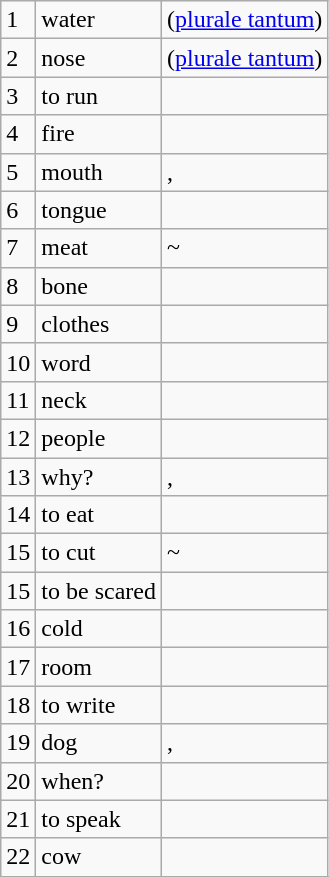<table class="wikitable" border="1">
<tr>
<td>1</td>
<td>water</td>
<td> (<a href='#'>plurale tantum</a>)</td>
</tr>
<tr>
<td>2</td>
<td>nose</td>
<td> (<a href='#'>plurale tantum</a>)</td>
</tr>
<tr>
<td>3</td>
<td>to run</td>
<td></td>
</tr>
<tr>
<td>4</td>
<td>fire</td>
<td></td>
</tr>
<tr>
<td>5</td>
<td>mouth</td>
<td>, </td>
</tr>
<tr>
<td>6</td>
<td>tongue</td>
<td></td>
</tr>
<tr>
<td>7</td>
<td>meat</td>
<td> ~ </td>
</tr>
<tr>
<td>8</td>
<td>bone</td>
<td></td>
</tr>
<tr>
<td>9</td>
<td>clothes</td>
<td></td>
</tr>
<tr>
<td>10</td>
<td>word</td>
<td></td>
</tr>
<tr>
<td>11</td>
<td>neck</td>
<td></td>
</tr>
<tr>
<td>12</td>
<td>people</td>
<td></td>
</tr>
<tr>
<td>13</td>
<td>why?</td>
<td>, </td>
</tr>
<tr>
<td>14</td>
<td>to eat</td>
<td></td>
</tr>
<tr>
<td>15</td>
<td>to cut</td>
<td> ~ </td>
</tr>
<tr>
<td>15</td>
<td>to be scared</td>
<td></td>
</tr>
<tr>
<td>16</td>
<td>cold</td>
<td></td>
</tr>
<tr>
<td>17</td>
<td>room</td>
<td></td>
</tr>
<tr>
<td>18</td>
<td>to write</td>
<td></td>
</tr>
<tr>
<td>19</td>
<td>dog</td>
<td>, </td>
</tr>
<tr>
<td>20</td>
<td>when?</td>
<td></td>
</tr>
<tr>
<td>21</td>
<td>to speak</td>
<td></td>
</tr>
<tr>
<td>22</td>
<td>cow</td>
<td></td>
</tr>
<tr>
</tr>
</table>
